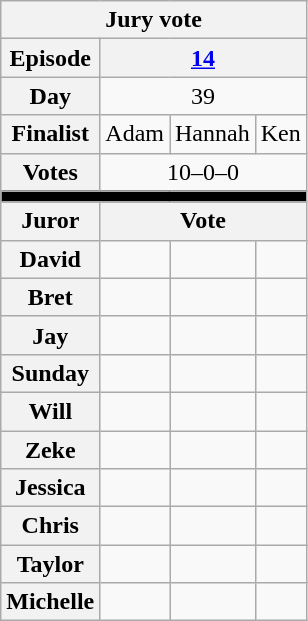<table class="wikitable" style="text-align:center">
<tr>
<th colspan=4>Jury vote</th>
</tr>
<tr>
<th>Episode</th>
<th colspan="3"><a href='#'>14</a></th>
</tr>
<tr>
<th>Day</th>
<td colspan="3">39</td>
</tr>
<tr>
<th>Finalist</th>
<td>Adam</td>
<td>Hannah</td>
<td>Ken</td>
</tr>
<tr>
<th>Votes</th>
<td colspan="3">10–0–0</td>
</tr>
<tr>
<th colspan="5" style="background:black;"></th>
</tr>
<tr>
<th>Juror</th>
<th colspan="4">Vote</th>
</tr>
<tr>
<th>David</th>
<td></td>
<td></td>
<td></td>
</tr>
<tr>
<th>Bret</th>
<td></td>
<td></td>
<td></td>
</tr>
<tr>
<th>Jay</th>
<td></td>
<td></td>
<td></td>
</tr>
<tr>
<th>Sunday</th>
<td></td>
<td></td>
<td></td>
</tr>
<tr>
<th>Will</th>
<td></td>
<td></td>
<td></td>
</tr>
<tr>
<th>Zeke</th>
<td></td>
<td></td>
<td></td>
</tr>
<tr>
<th>Jessica</th>
<td></td>
<td></td>
<td></td>
</tr>
<tr>
<th>Chris</th>
<td></td>
<td></td>
<td></td>
</tr>
<tr>
<th>Taylor</th>
<td></td>
<td></td>
<td></td>
</tr>
<tr>
<th>Michelle</th>
<td></td>
<td></td>
<td></td>
</tr>
</table>
